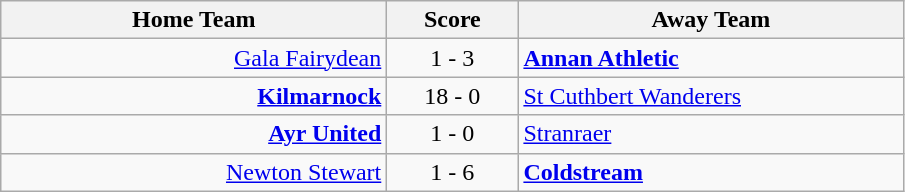<table class="wikitable" style="border-collapse: collapse;">
<tr>
<th align="right" width="250">Home Team</th>
<th align="center" width="80"> Score </th>
<th align="left" width="250">Away Team</th>
</tr>
<tr>
<td style="text-align: right;"><a href='#'>Gala Fairydean</a></td>
<td style="text-align: center;">1 - 3</td>
<td style="text-align: left;"><strong><a href='#'>Annan Athletic</a></strong></td>
</tr>
<tr>
<td style="text-align: right;"><strong><a href='#'>Kilmarnock</a></strong></td>
<td style="text-align: center;">18 - 0</td>
<td style="text-align: left;"><a href='#'>St Cuthbert Wanderers</a></td>
</tr>
<tr>
<td style="text-align: right;"><strong><a href='#'>Ayr United</a></strong></td>
<td style="text-align: center;">1 - 0</td>
<td style="text-align: left;"><a href='#'>Stranraer</a></td>
</tr>
<tr>
<td style="text-align: right;"><a href='#'>Newton Stewart</a></td>
<td style="text-align: center;">1 - 6</td>
<td style="text-align: left;"><strong><a href='#'>Coldstream</a></strong></td>
</tr>
</table>
